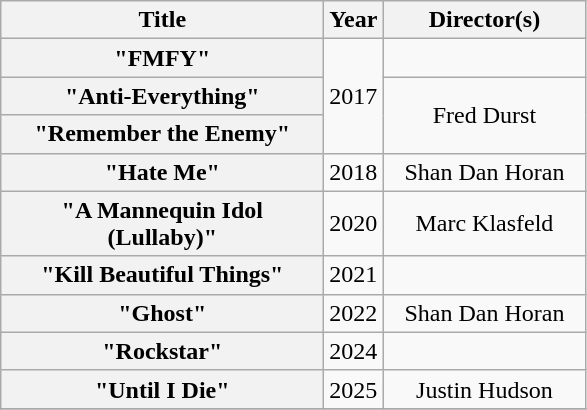<table class="wikitable plainrowheaders" style="text-align:center;">
<tr>
<th scope="col" style="width:13em;">Title</th>
<th scope="col">Year</th>
<th scope="col" style="width:8em;">Director(s)</th>
</tr>
<tr>
<th scope="row">"FMFY"</th>
<td rowspan="3">2017</td>
<td></td>
</tr>
<tr>
<th scope="row">"Anti-Everything"</th>
<td rowspan="2">Fred Durst</td>
</tr>
<tr>
<th scope="row">"Remember the Enemy"</th>
</tr>
<tr>
<th scope="row">"Hate Me"</th>
<td>2018</td>
<td>Shan Dan Horan</td>
</tr>
<tr>
<th scope="row">"A Mannequin Idol (Lullaby)"</th>
<td>2020</td>
<td>Marc Klasfeld</td>
</tr>
<tr>
<th scope="row">"Kill Beautiful Things"</th>
<td>2021</td>
<td></td>
</tr>
<tr>
<th scope="row">"Ghost"</th>
<td>2022</td>
<td>Shan Dan Horan</td>
</tr>
<tr>
<th scope="row">"Rockstar"</th>
<td>2024</td>
<td></td>
</tr>
<tr>
<th scope="row">"Until I Die"</th>
<td>2025</td>
<td>Justin Hudson</td>
</tr>
<tr>
</tr>
</table>
